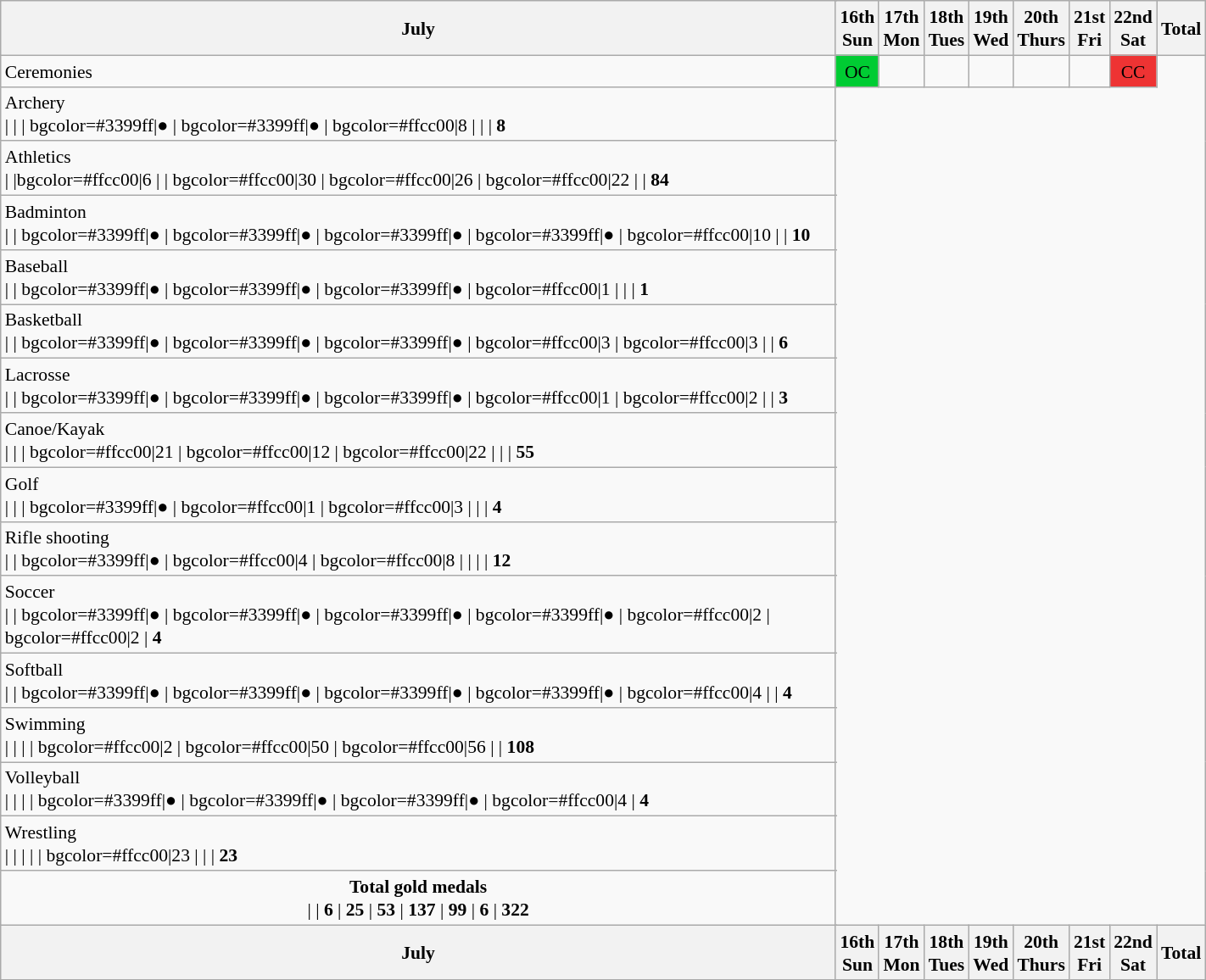<table class="wikitable" style="margin:0.5em auto; font-size:90%; line-height:1.25em;" width=75%>
<tr>
<th colspan=2>July</th>
<th>16th<br>Sun</th>
<th>17th<br>Mon</th>
<th>18th<br>Tues</th>
<th>19th<br>Wed</th>
<th>20th<br>Thurs</th>
<th>21st<br>Fri</th>
<th>22nd <br> Sat</th>
<th>Total</th>
</tr>
<tr>
<td colspan=2>Ceremonies</td>
<td bgcolor=#00cc33 align=center>OC</td>
<td></td>
<td></td>
<td></td>
<td></td>
<td></td>
<td bgcolor=#ee3333 align=center>CC</td>
</tr>
<tr align="center">
<td colspan=2 align="left"> Archery<br>| 
|  
| bgcolor=#3399ff|●
| bgcolor=#3399ff|●
| bgcolor=#ffcc00|8
| 
| 
| <strong>8</strong></td>
</tr>
<tr align="center">
<td colspan=2 align="left"> Athletics<br>| 
|bgcolor=#ffcc00|6  
| 
| bgcolor=#ffcc00|30
| bgcolor=#ffcc00|26
| bgcolor=#ffcc00|22
| 
| <strong>84</strong></td>
</tr>
<tr align="center">
<td colspan=2 align="left"> Badminton<br>| 
| bgcolor=#3399ff|●
| bgcolor=#3399ff|●
| bgcolor=#3399ff|●
| bgcolor=#3399ff|●
| bgcolor=#ffcc00|10
| 
| <strong>10</strong></td>
</tr>
<tr align="center">
<td colspan=2 align="left"> Baseball<br>| 
| bgcolor=#3399ff|●
| bgcolor=#3399ff|●
| bgcolor=#3399ff|●
| bgcolor=#ffcc00|1 
|  
| 
| <strong>1</strong></td>
</tr>
<tr align="center">
<td colspan=2 align="left"> Basketball<br>| 
| bgcolor=#3399ff|●
| bgcolor=#3399ff|●
| bgcolor=#3399ff|●
| bgcolor=#ffcc00|3 
| bgcolor=#ffcc00|3
| 
| <strong>6</strong></td>
</tr>
<tr align="center">
<td colspan=2 align="left"> Lacrosse<br>| 
| bgcolor=#3399ff|●
| bgcolor=#3399ff|●
| bgcolor=#3399ff|●
| bgcolor=#ffcc00|1
| bgcolor=#ffcc00|2 
| 
| <strong>3</strong></td>
</tr>
<tr align="center">
<td colspan=2 align="left"> Canoe/Kayak<br>| 
| 
| bgcolor=#ffcc00|21
| bgcolor=#ffcc00|12
| bgcolor=#ffcc00|22
| 
| 
| <strong>55</strong></td>
</tr>
<tr align="center">
<td colspan=2 align="left"> Golf<br>| 
| 
| bgcolor=#3399ff|●
| bgcolor=#ffcc00|1
| bgcolor=#ffcc00|3
| 
| 
| <strong>4</strong></td>
</tr>
<tr align="center">
<td colspan=2 align="left"> Rifle shooting<br>| 
| bgcolor=#3399ff|●
| bgcolor=#ffcc00|4
| bgcolor=#ffcc00|8
|  
| 
| 
| <strong>12</strong></td>
</tr>
<tr align="center">
<td colspan=2 align="left"> Soccer<br>| 
| bgcolor=#3399ff|●
| bgcolor=#3399ff|●
| bgcolor=#3399ff|●
| bgcolor=#3399ff|●
| bgcolor=#ffcc00|2
| bgcolor=#ffcc00|2
| <strong>4</strong></td>
</tr>
<tr align="center">
<td colspan=2 align="left"> Softball<br>| 
| bgcolor=#3399ff|●
| bgcolor=#3399ff|●
| bgcolor=#3399ff|●
| bgcolor=#3399ff|●
| bgcolor=#ffcc00|4
| 
| <strong>4</strong></td>
</tr>
<tr align="center">
<td colspan=2 align="left"> Swimming<br>| 
|  
|  
| bgcolor=#ffcc00|2 
| bgcolor=#ffcc00|50
| bgcolor=#ffcc00|56
|  
| <strong>108</strong></td>
</tr>
<tr align="center">
<td colspan=2 align="left"> Volleyball<br>| 
|  
|  
| bgcolor=#3399ff|● 
| bgcolor=#3399ff|●
| bgcolor=#3399ff|●
| bgcolor=#ffcc00|4
| <strong>4</strong></td>
</tr>
<tr align="center">
<td colspan=2 align="left"> Wrestling<br>| 
|  
|  
|  
| bgcolor=#ffcc00|23
| 
| 
| <strong>23</strong></td>
</tr>
<tr align="center">
<td colspan=2><strong>Total gold medals</strong><br>| 
| <strong>6</strong>
| <strong>25</strong>
| <strong>53</strong>
| <strong>137</strong>
| <strong>99</strong>
| <strong>6</strong>
| <strong>322</strong></td>
</tr>
<tr>
<th colspan=2>July</th>
<th>16th<br>Sun</th>
<th>17th<br>Mon</th>
<th>18th<br>Tues</th>
<th>19th<br>Wed</th>
<th>20th<br>Thurs</th>
<th>21st<br>Fri</th>
<th>22nd <br> Sat</th>
<th>Total</th>
</tr>
</table>
